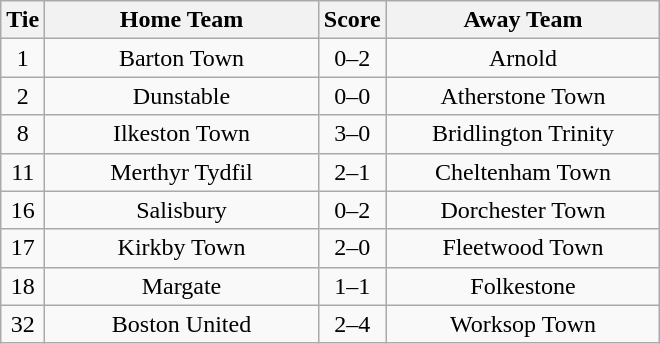<table class="wikitable" style="text-align:center;">
<tr>
<th width=20>Tie</th>
<th width=175>Home Team</th>
<th width=20>Score</th>
<th width=175>Away Team</th>
</tr>
<tr>
<td>1</td>
<td>Barton Town</td>
<td>0–2</td>
<td>Arnold</td>
</tr>
<tr>
<td>2</td>
<td>Dunstable</td>
<td>0–0</td>
<td>Atherstone Town</td>
</tr>
<tr>
<td>8</td>
<td>Ilkeston Town</td>
<td>3–0</td>
<td>Bridlington Trinity</td>
</tr>
<tr>
<td>11</td>
<td>Merthyr Tydfil</td>
<td>2–1</td>
<td>Cheltenham Town</td>
</tr>
<tr>
<td>16</td>
<td>Salisbury</td>
<td>0–2</td>
<td>Dorchester Town</td>
</tr>
<tr>
<td>17</td>
<td>Kirkby Town</td>
<td>2–0</td>
<td>Fleetwood Town</td>
</tr>
<tr>
<td>18</td>
<td>Margate</td>
<td>1–1</td>
<td>Folkestone</td>
</tr>
<tr>
<td>32</td>
<td>Boston United</td>
<td>2–4</td>
<td>Worksop Town</td>
</tr>
</table>
